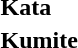<table>
<tr>
<td><strong>Kata</strong></td>
<td></td>
<td></td>
<td></td>
</tr>
<tr>
<td><strong>Kumite</strong></td>
<td></td>
<td></td>
<td> <br> </td>
</tr>
</table>
